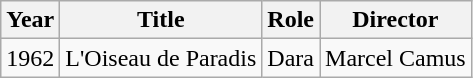<table class="wikitable">
<tr>
<th><strong>Year</strong></th>
<th><strong>Title</strong></th>
<th><strong>Role</strong></th>
<th><strong>Director</strong></th>
</tr>
<tr>
<td>1962</td>
<td>L'Oiseau de Paradis</td>
<td>Dara</td>
<td>Marcel Camus</td>
</tr>
</table>
